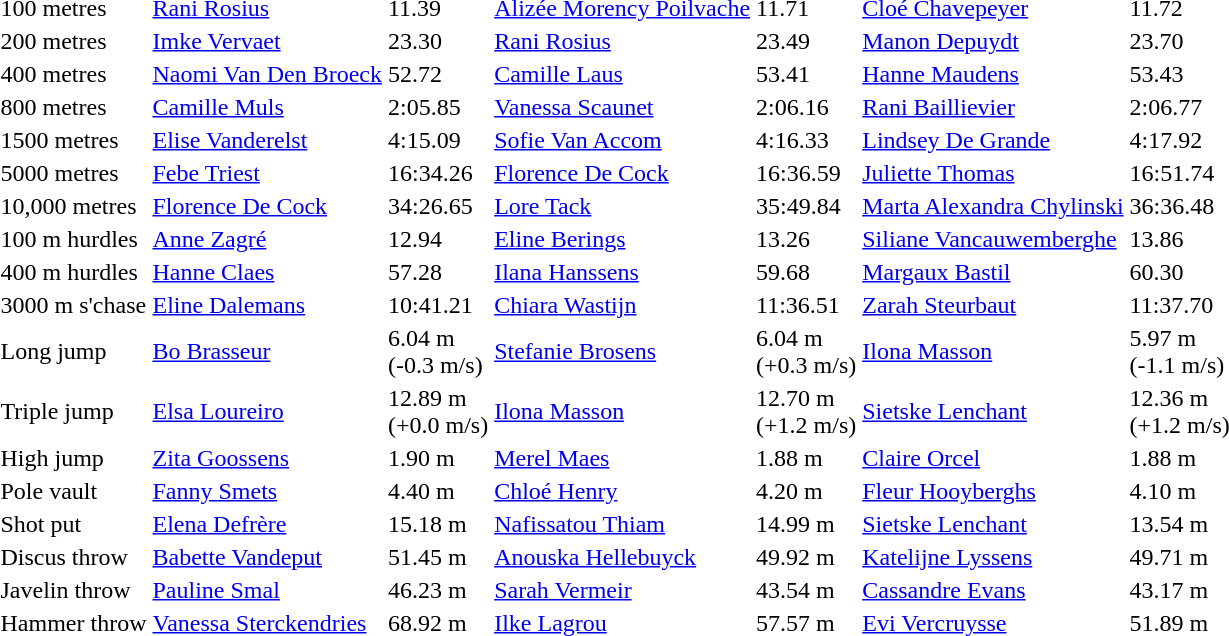<table>
<tr>
<td>100 metres</td>
<td><a href='#'>Rani Rosius</a></td>
<td>11.39</td>
<td><a href='#'>Alizée Morency Poilvache</a></td>
<td>11.71</td>
<td><a href='#'>Cloé Chavepeyer</a></td>
<td>11.72</td>
</tr>
<tr>
<td>200 metres</td>
<td><a href='#'>Imke Vervaet</a></td>
<td>23.30</td>
<td><a href='#'>Rani Rosius</a></td>
<td>23.49</td>
<td><a href='#'>Manon Depuydt</a></td>
<td>23.70</td>
</tr>
<tr>
<td>400 metres</td>
<td><a href='#'>Naomi Van Den Broeck</a></td>
<td>52.72</td>
<td><a href='#'>Camille Laus</a></td>
<td>53.41</td>
<td><a href='#'>Hanne Maudens</a></td>
<td>53.43</td>
</tr>
<tr>
<td>800 metres</td>
<td><a href='#'>Camille Muls</a></td>
<td>2:05.85</td>
<td><a href='#'>Vanessa Scaunet</a></td>
<td>2:06.16</td>
<td><a href='#'>Rani Baillievier</a></td>
<td>2:06.77</td>
</tr>
<tr>
<td>1500 metres</td>
<td><a href='#'>Elise Vanderelst</a></td>
<td>4:15.09</td>
<td><a href='#'>Sofie Van Accom</a></td>
<td>4:16.33</td>
<td><a href='#'>Lindsey De Grande</a></td>
<td>4:17.92</td>
</tr>
<tr>
<td>5000 metres</td>
<td><a href='#'>Febe Triest</a></td>
<td>16:34.26</td>
<td><a href='#'>Florence De Cock</a></td>
<td>16:36.59</td>
<td><a href='#'>Juliette Thomas</a></td>
<td>16:51.74</td>
</tr>
<tr>
<td>10,000 metres</td>
<td><a href='#'>Florence De Cock</a></td>
<td>34:26.65</td>
<td><a href='#'>Lore Tack</a></td>
<td>35:49.84</td>
<td><a href='#'>Marta Alexandra Chylinski</a></td>
<td>36:36.48</td>
</tr>
<tr>
<td>100 m hurdles</td>
<td><a href='#'>Anne Zagré</a></td>
<td>12.94</td>
<td><a href='#'>Eline Berings</a></td>
<td>13.26</td>
<td><a href='#'>Siliane Vancauwemberghe</a></td>
<td>13.86</td>
</tr>
<tr>
<td>400 m hurdles</td>
<td><a href='#'>Hanne Claes</a></td>
<td>57.28</td>
<td><a href='#'>Ilana Hanssens</a></td>
<td>59.68</td>
<td><a href='#'>Margaux Bastil</a></td>
<td>60.30</td>
</tr>
<tr>
<td>3000 m s'chase</td>
<td><a href='#'>Eline Dalemans</a></td>
<td>10:41.21</td>
<td><a href='#'>Chiara Wastijn</a></td>
<td>11:36.51</td>
<td><a href='#'>Zarah Steurbaut</a></td>
<td>11:37.70</td>
</tr>
<tr>
<td>Long jump</td>
<td><a href='#'>Bo Brasseur</a></td>
<td>6.04 m<br>(-0.3 m/s)</td>
<td><a href='#'>Stefanie Brosens</a></td>
<td>6.04 m<br>(+0.3 m/s)</td>
<td><a href='#'>Ilona Masson</a></td>
<td>5.97 m<br>(-1.1 m/s)</td>
</tr>
<tr>
<td>Triple jump</td>
<td><a href='#'>Elsa Loureiro</a></td>
<td>12.89 m<br>(+0.0 m/s)</td>
<td><a href='#'>Ilona Masson</a></td>
<td>12.70 m<br>(+1.2 m/s)</td>
<td><a href='#'>Sietske Lenchant</a></td>
<td>12.36 m<br>(+1.2 m/s)</td>
</tr>
<tr>
<td>High jump</td>
<td><a href='#'>Zita Goossens</a></td>
<td>1.90 m</td>
<td><a href='#'>Merel Maes</a></td>
<td>1.88 m</td>
<td><a href='#'>Claire Orcel</a></td>
<td>1.88 m</td>
</tr>
<tr>
<td>Pole vault</td>
<td><a href='#'>Fanny Smets</a></td>
<td>4.40 m</td>
<td><a href='#'>Chloé Henry</a></td>
<td>4.20 m</td>
<td><a href='#'>Fleur Hooyberghs</a></td>
<td>4.10 m</td>
</tr>
<tr>
<td>Shot put</td>
<td><a href='#'>Elena Defrère</a></td>
<td>15.18 m</td>
<td><a href='#'>Nafissatou Thiam</a></td>
<td>14.99 m</td>
<td><a href='#'>Sietske Lenchant</a></td>
<td>13.54 m</td>
</tr>
<tr>
<td>Discus throw</td>
<td><a href='#'>Babette Vandeput</a></td>
<td>51.45 m</td>
<td><a href='#'>Anouska Hellebuyck</a></td>
<td>49.92 m</td>
<td><a href='#'>Katelijne Lyssens</a></td>
<td>49.71 m</td>
</tr>
<tr>
<td>Javelin throw</td>
<td><a href='#'>Pauline Smal</a></td>
<td>46.23 m</td>
<td><a href='#'>Sarah Vermeir</a></td>
<td>43.54 m</td>
<td><a href='#'>Cassandre Evans</a></td>
<td>43.17 m</td>
</tr>
<tr>
<td>Hammer throw</td>
<td><a href='#'>Vanessa Sterckendries</a></td>
<td>68.92 m</td>
<td><a href='#'>Ilke Lagrou</a></td>
<td>57.57 m</td>
<td><a href='#'>Evi Vercruysse</a></td>
<td>51.89 m</td>
</tr>
</table>
